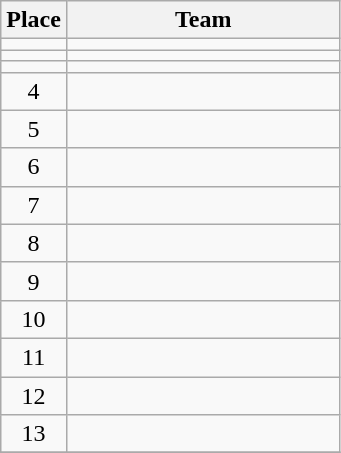<table class="wikitable" style="text-align:center;">
<tr>
<th width=30>Place</th>
<th width=175>Team</th>
</tr>
<tr>
<td></td>
<td align="left"></td>
</tr>
<tr>
<td></td>
<td align="left"></td>
</tr>
<tr>
<td></td>
<td align="left"></td>
</tr>
<tr>
<td>4</td>
<td align="left"></td>
</tr>
<tr>
<td>5</td>
<td align="left"></td>
</tr>
<tr>
<td>6</td>
<td align="left"></td>
</tr>
<tr>
<td>7</td>
<td align="left"></td>
</tr>
<tr>
<td>8</td>
<td align="left"></td>
</tr>
<tr>
<td>9</td>
<td align="left"></td>
</tr>
<tr>
<td>10</td>
<td align="left"></td>
</tr>
<tr>
<td>11</td>
<td align="left"></td>
</tr>
<tr>
<td>12</td>
<td align="left"></td>
</tr>
<tr>
<td>13</td>
<td align="left"></td>
</tr>
<tr>
</tr>
</table>
